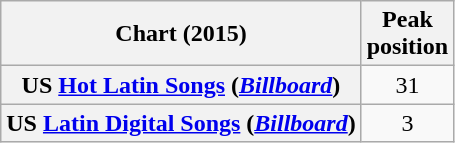<table class="wikitable sortable plainrowheaders">
<tr>
<th>Chart (2015)</th>
<th>Peak<br>position</th>
</tr>
<tr>
<th scope="row">US <a href='#'>Hot Latin Songs</a> (<em><a href='#'>Billboard</a></em>)</th>
<td style="text-align:center;">31</td>
</tr>
<tr>
<th scope="row">US <a href='#'>Latin Digital Songs</a> (<em><a href='#'>Billboard</a></em>)</th>
<td style="text-align:center;">3</td>
</tr>
</table>
